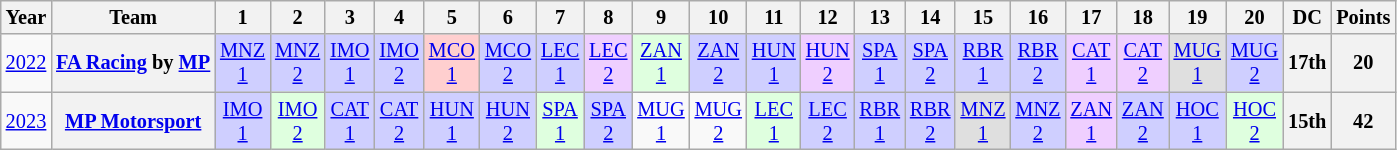<table class="wikitable" style="text-align:center; font-size:85%">
<tr>
<th>Year</th>
<th>Team</th>
<th>1</th>
<th>2</th>
<th>3</th>
<th>4</th>
<th>5</th>
<th>6</th>
<th>7</th>
<th>8</th>
<th>9</th>
<th>10</th>
<th>11</th>
<th>12</th>
<th>13</th>
<th>14</th>
<th>15</th>
<th>16</th>
<th>17</th>
<th>18</th>
<th>19</th>
<th>20</th>
<th>DC</th>
<th>Points</th>
</tr>
<tr>
<td><a href='#'>2022</a></td>
<th nowrap><a href='#'>FA Racing</a> by <a href='#'>MP</a></th>
<td style="background:#CFCFFF;"><a href='#'>MNZ<br>1</a><br></td>
<td style="background:#CFCFFF;"><a href='#'>MNZ<br>2</a><br></td>
<td style="background:#CFCFFF;"><a href='#'>IMO<br>1</a><br></td>
<td style="background:#CFCFFF;"><a href='#'>IMO<br>2</a><br></td>
<td style="background:#FFCFCF;"><a href='#'>MCO<br>1</a><br></td>
<td style="background:#CFCFFF;"><a href='#'>MCO<br>2</a><br></td>
<td style="background:#CFCFFF;"><a href='#'>LEC<br>1</a><br></td>
<td style="background:#EFCFFF;"><a href='#'>LEC<br>2</a><br></td>
<td style="background:#DFFFDF;"><a href='#'>ZAN<br>1</a><br></td>
<td style="background:#CFCFFF;"><a href='#'>ZAN<br>2</a><br></td>
<td style="background:#CFCFFF;"><a href='#'>HUN<br>1</a><br></td>
<td style="background:#EFCFFF;"><a href='#'>HUN<br>2</a><br></td>
<td style="background:#CFCFFF;"><a href='#'>SPA<br>1</a><br></td>
<td style="background:#CFCFFF;"><a href='#'>SPA<br>2</a><br></td>
<td style="background:#CFCFFF;"><a href='#'>RBR<br>1</a><br></td>
<td style="background:#CFCFFF;"><a href='#'>RBR<br>2</a><br></td>
<td style="background:#EFCFFF;"><a href='#'>CAT<br>1</a><br></td>
<td style="background:#EFCFFF;"><a href='#'>CAT<br>2</a><br></td>
<td style="background:#DFDFDF;"><a href='#'>MUG<br>1</a><br></td>
<td style="background:#CFCFFF;"><a href='#'>MUG<br>2</a><br></td>
<th>17th</th>
<th>20</th>
</tr>
<tr>
<td><a href='#'>2023</a></td>
<th nowrap><a href='#'>MP Motorsport</a></th>
<td style="background:#CFCFFF;"><a href='#'>IMO<br>1</a><br></td>
<td style="background:#DFFFDF;"><a href='#'>IMO<br>2</a><br></td>
<td style="background:#CFCFFF;"><a href='#'>CAT<br>1</a><br></td>
<td style="background:#CFCFFF;"><a href='#'>CAT<br>2</a><br></td>
<td style="background:#CFCFFF;"><a href='#'>HUN<br>1</a><br></td>
<td style="background:#CFCFFF;"><a href='#'>HUN<br>2</a><br></td>
<td style="background:#DFFFDF;"><a href='#'>SPA<br>1</a><br></td>
<td style="background:#CFCFFF;"><a href='#'>SPA<br>2</a><br></td>
<td><a href='#'>MUG<br>1</a></td>
<td><a href='#'>MUG<br>2</a></td>
<td style="background:#DFFFDF;"><a href='#'>LEC<br>1</a><br></td>
<td style="background:#CFCFFF;"><a href='#'>LEC<br>2</a><br></td>
<td style="background:#CFCFFF;"><a href='#'>RBR<br>1</a><br></td>
<td style="background:#CFCFFF;"><a href='#'>RBR<br>2</a><br></td>
<td style="background:#DFDFDF;"><a href='#'>MNZ<br>1</a><br></td>
<td style="background:#CFCFFF;"><a href='#'>MNZ<br>2</a><br></td>
<td style="background:#EFCFFF;"><a href='#'>ZAN<br>1</a><br></td>
<td style="background:#CFCFFF;"><a href='#'>ZAN<br>2</a><br></td>
<td style="background:#CFCFFF;"><a href='#'>HOC<br>1</a><br></td>
<td style="background:#DFFFDF;"><a href='#'>HOC<br>2</a><br></td>
<th>15th</th>
<th>42</th>
</tr>
</table>
